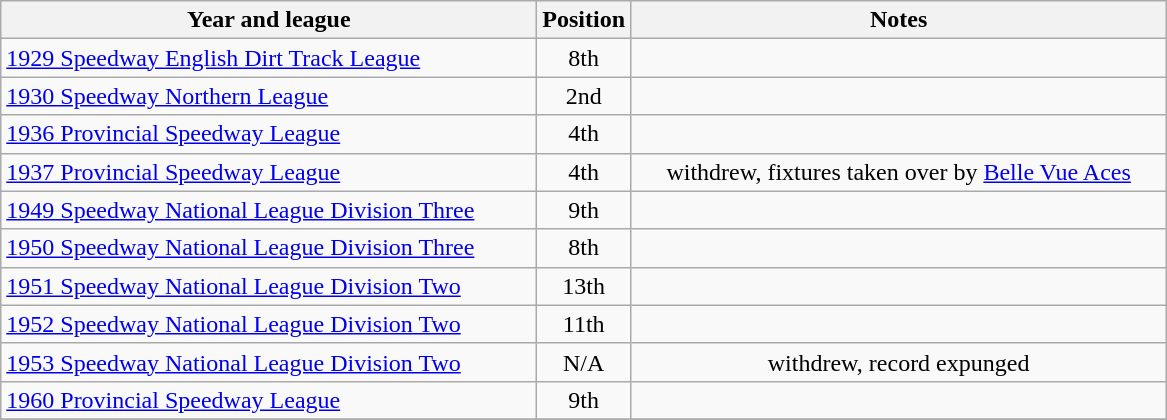<table class="wikitable">
<tr>
<th width=350>Year and league</th>
<th width=50>Position</th>
<th width=350>Notes</th>
</tr>
<tr align=center>
<td align="left"><a href='#'>1929 Speedway English Dirt Track League</a></td>
<td>8th</td>
<td></td>
</tr>
<tr align=center>
<td align="left"><a href='#'>1930 Speedway Northern League</a></td>
<td>2nd</td>
<td></td>
</tr>
<tr align=center>
<td align="left"><a href='#'>1936 Provincial Speedway League</a></td>
<td>4th</td>
<td></td>
</tr>
<tr align=center>
<td align="left"><a href='#'>1937 Provincial Speedway League</a></td>
<td>4th</td>
<td>withdrew, fixtures taken over by <a href='#'>Belle Vue Aces</a></td>
</tr>
<tr align=center>
<td align="left"><a href='#'>1949 Speedway National League Division Three</a></td>
<td>9th</td>
<td></td>
</tr>
<tr align=center>
<td align="left"><a href='#'>1950 Speedway National League Division Three</a></td>
<td>8th</td>
<td></td>
</tr>
<tr align=center>
<td align="left"><a href='#'>1951 Speedway National League Division Two</a></td>
<td>13th</td>
<td></td>
</tr>
<tr align=center>
<td align="left"><a href='#'>1952 Speedway National League Division Two</a></td>
<td>11th</td>
<td></td>
</tr>
<tr align=center>
<td align="left"><a href='#'>1953 Speedway National League Division Two</a></td>
<td>N/A</td>
<td>withdrew, record expunged</td>
</tr>
<tr align=center>
<td align="left"><a href='#'>1960 Provincial Speedway League</a></td>
<td>9th</td>
<td></td>
</tr>
<tr align=center>
</tr>
</table>
